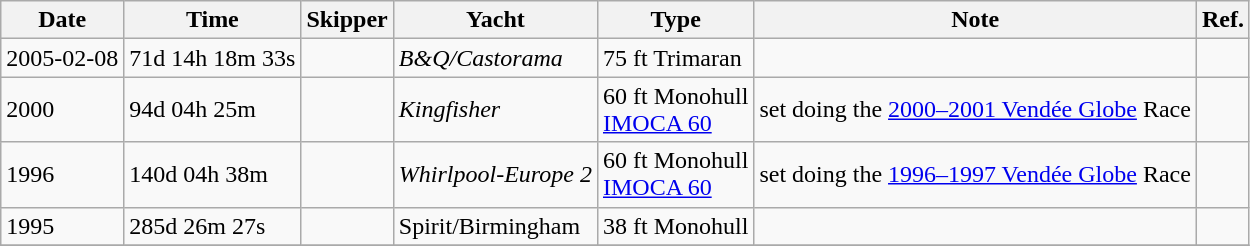<table class="wikitable sortable">
<tr>
<th>Date</th>
<th>Time</th>
<th>Skipper</th>
<th>Yacht</th>
<th>Type</th>
<th>Note</th>
<th>Ref.</th>
</tr>
<tr>
<td>2005-02-08</td>
<td>71d 14h 18m 33s</td>
<td></td>
<td><em>B&Q/Castorama</em></td>
<td>75 ft Trimaran</td>
<td></td>
<td></td>
</tr>
<tr>
<td>2000</td>
<td>94d 04h 25m</td>
<td></td>
<td><em>Kingfisher</em></td>
<td>60 ft Monohull<br><a href='#'>IMOCA 60</a></td>
<td>set doing the <a href='#'>2000–2001 Vendée Globe</a> Race</td>
<td></td>
</tr>
<tr>
<td>1996</td>
<td>140d 04h 38m</td>
<td></td>
<td><em>Whirlpool-Europe 2</em></td>
<td>60 ft Monohull<br><a href='#'>IMOCA 60</a></td>
<td>set doing the <a href='#'>1996–1997 Vendée Globe</a> Race</td>
<td></td>
</tr>
<tr>
<td>1995</td>
<td>285d 26m 27s</td>
<td></td>
<td>Spirit/Birmingham</td>
<td>38 ft Monohull</td>
<td></td>
<td></td>
</tr>
<tr>
</tr>
</table>
